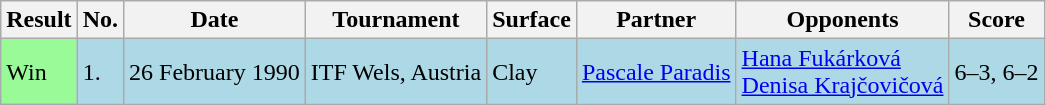<table class="sortable wikitable">
<tr>
<th>Result</th>
<th>No.</th>
<th>Date</th>
<th>Tournament</th>
<th>Surface</th>
<th>Partner</th>
<th>Opponents</th>
<th class="unsortable">Score</th>
</tr>
<tr bgcolor=lightblue>
<td style="background:#98fb98;">Win</td>
<td>1.</td>
<td>26 February 1990</td>
<td>ITF Wels, Austria</td>
<td>Clay</td>
<td> <a href='#'>Pascale Paradis</a></td>
<td> <a href='#'>Hana Fukárková</a> <br>  <a href='#'>Denisa Krajčovičová</a></td>
<td>6–3, 6–2</td>
</tr>
</table>
